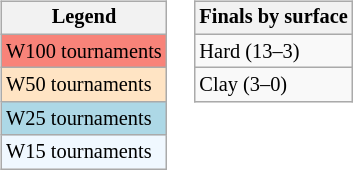<table>
<tr valign=top>
<td><br><table class="wikitable" style=font-size:85%>
<tr>
<th>Legend</th>
</tr>
<tr style="background:#f88379;">
<td>W100 tournaments</td>
</tr>
<tr style="background:#ffe4c4;">
<td>W50 tournaments</td>
</tr>
<tr style="background:lightblue;">
<td>W25 tournaments</td>
</tr>
<tr style="background:#f0f8ff;">
<td>W15 tournaments</td>
</tr>
</table>
</td>
<td><br><table class="wikitable" style=font-size:85%>
<tr>
<th>Finals by surface</th>
</tr>
<tr>
<td>Hard (13–3)</td>
</tr>
<tr>
<td>Clay (3–0)</td>
</tr>
</table>
</td>
</tr>
</table>
